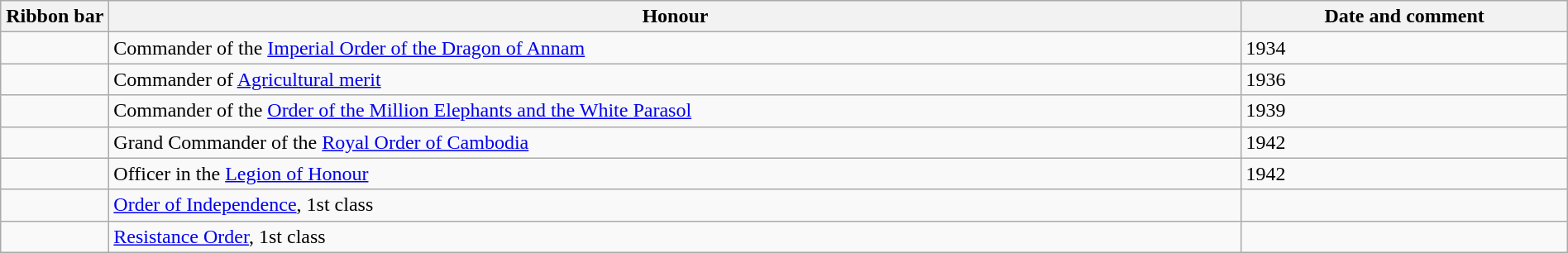<table class="wikitable" style="width:100%;">
<tr>
<th style="width:80px;">Ribbon bar</th>
<th>Honour</th>
<th>Date and comment</th>
</tr>
<tr>
<td></td>
<td>Commander of the <a href='#'>Imperial Order of the Dragon of Annam</a></td>
<td>1934</td>
</tr>
<tr>
<td></td>
<td>Commander of <a href='#'>Agricultural merit</a></td>
<td>1936</td>
</tr>
<tr>
<td></td>
<td>Commander of the <a href='#'>Order of the Million Elephants and the White Parasol</a></td>
<td>1939</td>
</tr>
<tr>
<td></td>
<td>Grand Commander of the <a href='#'>Royal Order of Cambodia</a></td>
<td>1942</td>
</tr>
<tr>
<td></td>
<td>Officer in the <a href='#'>Legion of Honour</a></td>
<td>1942</td>
</tr>
<tr>
<td></td>
<td><a href='#'>Order of Independence</a>, 1st class</td>
<td></td>
</tr>
<tr>
<td></td>
<td><a href='#'>Resistance Order</a>, 1st class</td>
<td></td>
</tr>
</table>
